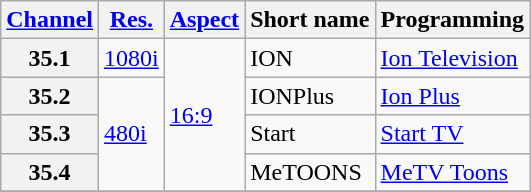<table class="wikitable">
<tr>
<th><a href='#'>Channel</a></th>
<th><a href='#'>Res.</a></th>
<th><a href='#'>Aspect</a></th>
<th>Short name</th>
<th>Programming</th>
</tr>
<tr>
<th scope = "row">35.1</th>
<td><a href='#'>1080i</a></td>
<td rowspan=4><a href='#'>16:9</a></td>
<td>ION</td>
<td><a href='#'>Ion Television</a></td>
</tr>
<tr>
<th scope = "row">35.2</th>
<td rowspan=3><a href='#'>480i</a></td>
<td>IONPlus</td>
<td><a href='#'>Ion Plus</a></td>
</tr>
<tr>
<th scope = "row">35.3</th>
<td>Start</td>
<td><a href='#'>Start TV</a></td>
</tr>
<tr>
<th scope = "row">35.4</th>
<td>MeTOONS</td>
<td><a href='#'>MeTV Toons</a></td>
</tr>
<tr>
</tr>
</table>
